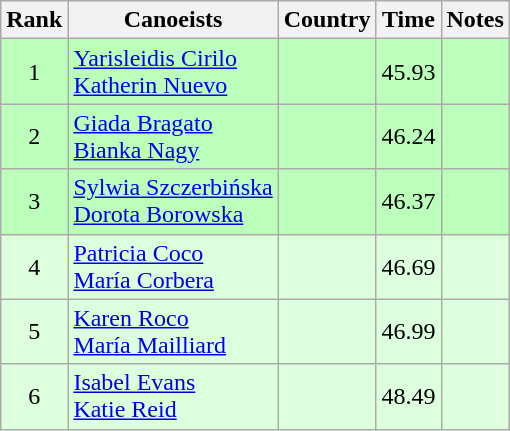<table class="wikitable" style="text-align:center">
<tr>
<th>Rank</th>
<th>Canoeists</th>
<th>Country</th>
<th>Time</th>
<th>Notes</th>
</tr>
<tr bgcolor=bbffbb>
<td>1</td>
<td align="left"><a href='#'>Yarisleidis Cirilo</a><br><a href='#'>Katherin Nuevo</a></td>
<td align="left"></td>
<td>45.93</td>
<td></td>
</tr>
<tr bgcolor=bbffbb>
<td>2</td>
<td align="left"><a href='#'>Giada Bragato</a><br><a href='#'>Bianka Nagy</a></td>
<td align="left"></td>
<td>46.24</td>
<td></td>
</tr>
<tr bgcolor=bbffbb>
<td>3</td>
<td align="left"><a href='#'>Sylwia Szczerbińska</a><br><a href='#'>Dorota Borowska</a></td>
<td align="left"></td>
<td>46.37</td>
<td></td>
</tr>
<tr bgcolor=ddffdd>
<td>4</td>
<td align="left"><a href='#'>Patricia Coco</a><br><a href='#'>María Corbera</a></td>
<td align="left"></td>
<td>46.69</td>
<td></td>
</tr>
<tr bgcolor=ddffdd>
<td>5</td>
<td align="left"><a href='#'>Karen Roco</a><br><a href='#'>María Mailliard</a></td>
<td align="left"></td>
<td>46.99</td>
<td></td>
</tr>
<tr bgcolor=ddffdd>
<td>6</td>
<td align="left"><a href='#'>Isabel Evans</a><br><a href='#'>Katie Reid</a></td>
<td align="left"></td>
<td>48.49</td>
<td></td>
</tr>
</table>
